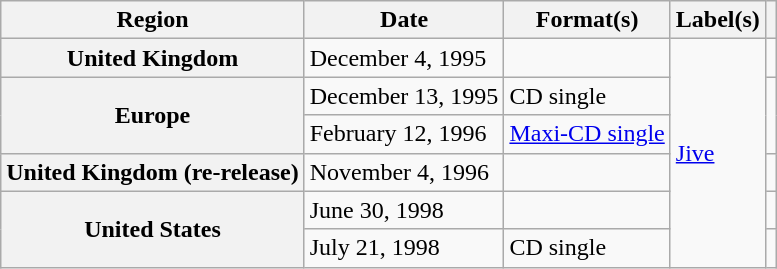<table class="wikitable plainrowheaders">
<tr>
<th scope="col">Region</th>
<th scope="col">Date</th>
<th scope="col">Format(s)</th>
<th scope="col">Label(s)</th>
<th scope="col"></th>
</tr>
<tr>
<th scope="row">United Kingdom</th>
<td>December 4, 1995</td>
<td></td>
<td rowspan="6"><a href='#'>Jive</a></td>
<td></td>
</tr>
<tr>
<th scope="row" rowspan="2">Europe</th>
<td>December 13, 1995</td>
<td>CD single</td>
<td rowspan="2"></td>
</tr>
<tr>
<td>February 12, 1996</td>
<td><a href='#'>Maxi-CD single</a></td>
</tr>
<tr>
<th scope="row">United Kingdom (re-release)</th>
<td>November 4, 1996</td>
<td></td>
<td></td>
</tr>
<tr>
<th scope="row" rowspan="2">United States</th>
<td>June 30, 1998</td>
<td></td>
<td></td>
</tr>
<tr>
<td>July 21, 1998</td>
<td>CD single</td>
<td></td>
</tr>
</table>
